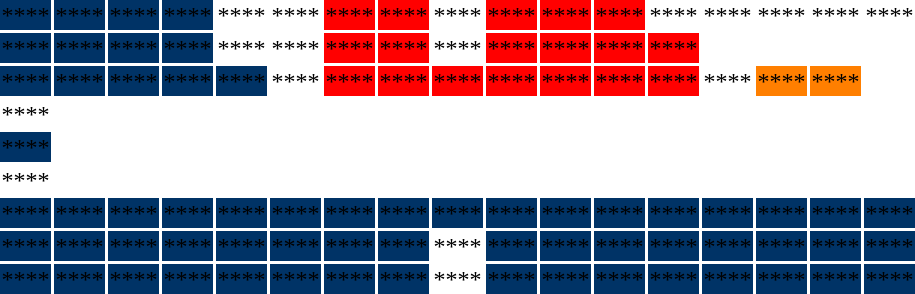<table>
<tr ---->
<td bgcolor="#003366" border="1"><span>****</span></td>
<td bgcolor="#003366" border="1"><span>****</span></td>
<td bgcolor="#003366" border="1"><span>****</span></td>
<td bgcolor="#003366" border="1"><span>****</span></td>
<td bgcolor="#FFFFFF" border="1"><span>****</span></td>
<td bgcolor="#FFFFFF" border="1"><span>****</span></td>
<td bgcolor="#FF0000" border="1"><span>****</span></td>
<td bgcolor="#FF0000" border="1"><span>****</span></td>
<td bgcolor="#FFFFFF" border="1"><span>****</span></td>
<td bgcolor="#FF0000" border="1"><span>****</span></td>
<td bgcolor="#FF0000" border="1"><span>****</span></td>
<td bgcolor="#FF0000" border="1"><span>****</span></td>
<td bgcolor="#FFFFFF" border="1"><span>****</span></td>
<td bgcolor="#FFFFFF" border="1"><span>****</span></td>
<td bgcolor="#FFFFFF" border="1"><span>****</span></td>
<td bgcolor="#FFFFFF" border="1"><span>****</span></td>
<td bgcolor="#FFFFFF" border="1"><span>****</span></td>
</tr>
<tr ---->
<td bgcolor="#003366" border="1"><span>****</span></td>
<td bgcolor="#003366" border="1"><span>****</span></td>
<td bgcolor="#003366" border="1"><span>****</span></td>
<td bgcolor="#003366" border="1"><span>****</span></td>
<td bgcolor="#FFFFFF" border="1"><span>****</span></td>
<td bgcolor="#FFFFFF" border="1"><span>****</span></td>
<td bgcolor="#FF0000" border="1"><span>****</span></td>
<td bgcolor="#FF0000" border="1"><span>****</span></td>
<td bgcolor="#FFFFFF" border="1"><span>****</span></td>
<td bgcolor="#FF0000" border="1"><span>****</span></td>
<td bgcolor="#FF0000" border="1"><span>****</span></td>
<td bgcolor="#FF0000" border="1"><span>****</span></td>
<td bgcolor="#FF0000" border="1"><span>****</span></td>
</tr>
<tr ---->
<td bgcolor="#003366" border="1"><span>****</span></td>
<td bgcolor="#003366" border="1"><span>****</span></td>
<td bgcolor="#003366" border="1"><span>****</span></td>
<td bgcolor="#003366" border="1"><span>****</span></td>
<td bgcolor="#003366" border="1"><span>****</span></td>
<td bgcolor="#FFFFFF" border="1"><span>****</span></td>
<td bgcolor="#FF0000" border="1"><span>****</span></td>
<td bgcolor="#FF0000" border="1"><span>****</span></td>
<td bgcolor="#FF0000" border="1"><span>****</span></td>
<td bgcolor="#FF0000" border="1"><span>****</span></td>
<td bgcolor="#FF0000" border="1"><span>****</span></td>
<td bgcolor="#FF0000" border="1"><span>****</span></td>
<td bgcolor="#FF0000" border="1"><span>****</span></td>
<td bgcolor="#FFFFFF" border="1"><span>****</span></td>
<td bgcolor="#FF7F00" border="1"><span>****</span></td>
<td bgcolor="#FF7F00" border="1"><span>****</span></td>
</tr>
<tr ---->
<td border="1"><span>****</span></td>
</tr>
<tr ---->
<td bgcolor="#003366" border="1"><span>****</span></td>
</tr>
<tr ---->
<td border="1"><span>****</span></td>
</tr>
<tr ---->
<td bgcolor="#003366" border="1"><span>****</span></td>
<td bgcolor="#003366" border="1"><span>****</span></td>
<td bgcolor="#003366" border="1"><span>****</span></td>
<td bgcolor="#003366" border="1"><span>****</span></td>
<td bgcolor="#003366" border="1"><span>****</span></td>
<td bgcolor="#003366" border="1"><span>****</span></td>
<td bgcolor="#003366" border="1"><span>****</span></td>
<td bgcolor="#003366" border="1"><span>****</span></td>
<td bgcolor="#003366" border="1"><span>****</span></td>
<td bgcolor="#003366" border="1"><span>****</span></td>
<td bgcolor="#003366" border="1"><span>****</span></td>
<td bgcolor="#003366" border="1"><span>****</span></td>
<td bgcolor="#003366" border="1"><span>****</span></td>
<td bgcolor="#003366" border="1"><span>****</span></td>
<td bgcolor="#003366" border="1"><span>****</span></td>
<td bgcolor="#003366" border="1"><span>****</span></td>
<td bgcolor="#003366" border="1"><span>****</span></td>
</tr>
<tr ---->
<td bgcolor="#003366" border="1"><span>****</span></td>
<td bgcolor="#003366" border="1"><span>****</span></td>
<td bgcolor="#003366" border="1"><span>****</span></td>
<td bgcolor="#003366" border="1"><span>****</span></td>
<td bgcolor="#003366" border="1"><span>****</span></td>
<td bgcolor="#003366" border="1"><span>****</span></td>
<td bgcolor="#003366" border="1"><span>****</span></td>
<td bgcolor="#003366" border="1"><span>****</span></td>
<td bgcolor="#FFFFFF" border="1"><span>****</span></td>
<td bgcolor="#003366" border="1"><span>****</span></td>
<td bgcolor="#003366" border="1"><span>****</span></td>
<td bgcolor="#003366" border="1"><span>****</span></td>
<td bgcolor="#003366" border="1"><span>****</span></td>
<td bgcolor="#003366" border="1"><span>****</span></td>
<td bgcolor="#003366" border="1"><span>****</span></td>
<td bgcolor="#003366" border="1"><span>****</span></td>
<td bgcolor="#003366" border="1"><span>****</span></td>
</tr>
<tr ---->
<td bgcolor="#003366" border="1"><span>****</span></td>
<td bgcolor="#003366" border="1"><span>****</span></td>
<td bgcolor="#003366" border="1"><span>****</span></td>
<td bgcolor="#003366" border="1"><span>****</span></td>
<td bgcolor="#003366" border="1"><span>****</span></td>
<td bgcolor="#003366" border="1"><span>****</span></td>
<td bgcolor="#003366" border="1"><span>****</span></td>
<td bgcolor="#003366" border="1"><span>****</span></td>
<td bgcolor="#FFFFFF" border="1"><span>****</span></td>
<td bgcolor="#003366" border="1"><span>****</span></td>
<td bgcolor="#003366" border="1"><span>****</span></td>
<td bgcolor="#003366" border="1"><span>****</span></td>
<td bgcolor="#003366" border="1"><span>****</span></td>
<td bgcolor="#003366" border="1"><span>****</span></td>
<td bgcolor="#003366" border="1"><span>****</span></td>
<td bgcolor="#003366" border="1"><span>****</span></td>
<td bgcolor="#003366" border="1"><span>****</span></td>
</tr>
</table>
